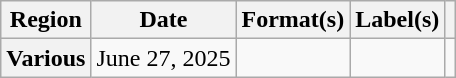<table class="wikitable plainrowheaders">
<tr>
<th scope="col">Region</th>
<th scope="col">Date</th>
<th scope="col">Format(s)</th>
<th scope="col">Label(s)</th>
<th scope="col"></th>
</tr>
<tr>
<th scope="row">Various</th>
<td>June 27, 2025</td>
<td></td>
<td></td>
<td align="center"></td>
</tr>
</table>
